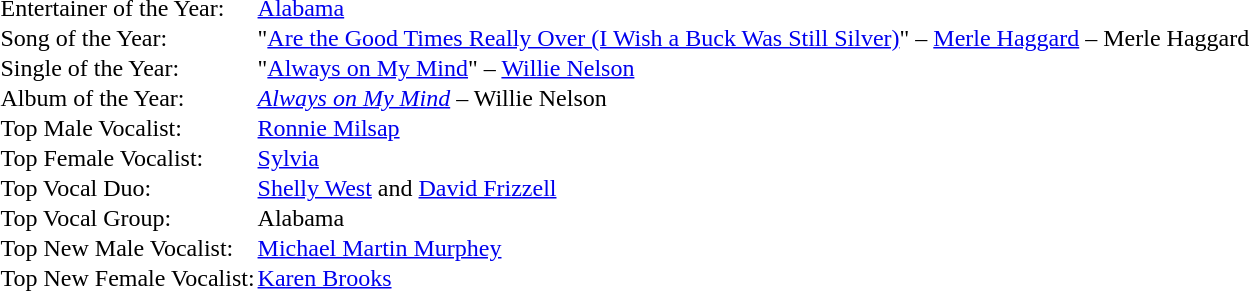<table cellspacing="0" border="0" cellpadding="1">
<tr>
<td>Entertainer of the Year:</td>
<td><a href='#'>Alabama</a></td>
</tr>
<tr>
<td>Song of the Year:</td>
<td>"<a href='#'>Are the Good Times Really Over (I Wish a Buck Was Still Silver)</a>" – <a href='#'>Merle Haggard</a> – Merle Haggard</td>
</tr>
<tr>
<td>Single of the Year:</td>
<td>"<a href='#'>Always on My Mind</a>" – <a href='#'>Willie Nelson</a></td>
</tr>
<tr>
<td>Album of the Year:</td>
<td><em><a href='#'>Always on My Mind</a></em> – Willie Nelson</td>
</tr>
<tr>
<td>Top Male Vocalist:</td>
<td><a href='#'>Ronnie Milsap</a></td>
</tr>
<tr>
<td>Top Female Vocalist:</td>
<td><a href='#'>Sylvia</a></td>
</tr>
<tr>
<td>Top Vocal Duo:</td>
<td><a href='#'>Shelly West</a> and <a href='#'>David Frizzell</a></td>
</tr>
<tr>
<td>Top Vocal Group:</td>
<td>Alabama</td>
</tr>
<tr>
<td>Top New Male Vocalist:</td>
<td><a href='#'>Michael Martin Murphey</a></td>
</tr>
<tr>
<td>Top New Female Vocalist:</td>
<td><a href='#'>Karen Brooks</a></td>
</tr>
</table>
